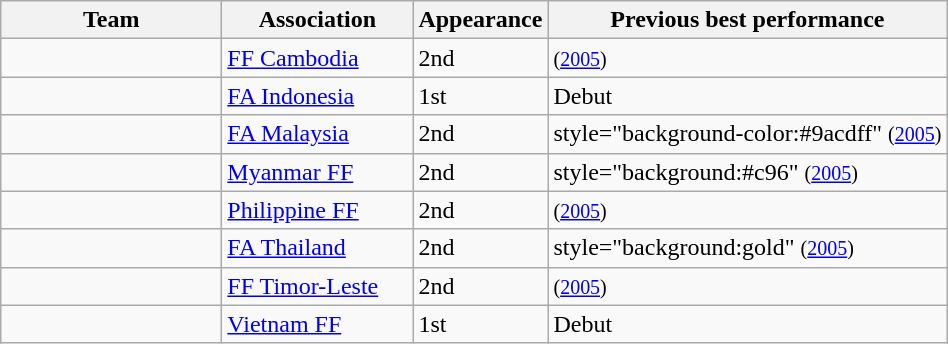<table class="wikitable sortable">
<tr>
<th style="width:140px;">Team</th>
<th style="width:120px;">Association</th>
<th style="width:75px;">Appearance</th>
<th>Previous best performance</th>
</tr>
<tr>
<td></td>
<td><a href='#'>FF Cambodia</a></td>
<td>2nd</td>
<td> <small>(<a href='#'>2005</a>)</small></td>
</tr>
<tr>
<td></td>
<td><a href='#'>FA Indonesia</a></td>
<td>1st</td>
<td data-sort-value="0">Debut</td>
</tr>
<tr>
<td></td>
<td><a href='#'>FA Malaysia</a></td>
<td>2nd</td>
<td>style="background-color:#9acdff"  <small>(<a href='#'>2005</a>)</small></td>
</tr>
<tr>
<td></td>
<td><a href='#'>Myanmar FF</a></td>
<td>2nd</td>
<td>style="background:#c96"  <small>(<a href='#'>2005</a>)</small></td>
</tr>
<tr>
<td></td>
<td><a href='#'>Philippine FF</a></td>
<td>2nd</td>
<td> <small>(<a href='#'>2005</a>)</small></td>
</tr>
<tr>
<td></td>
<td><a href='#'>FA Thailand</a></td>
<td>2nd</td>
<td>style="background:gold"  <small>(<a href='#'>2005</a>)</small></td>
</tr>
<tr>
<td></td>
<td><a href='#'>FF Timor-Leste</a></td>
<td>2nd</td>
<td> <small>(<a href='#'>2005</a>)</small></td>
</tr>
<tr>
<td></td>
<td><a href='#'>Vietnam FF</a></td>
<td>1st</td>
<td data-sort-value="0">Debut</td>
</tr>
</table>
